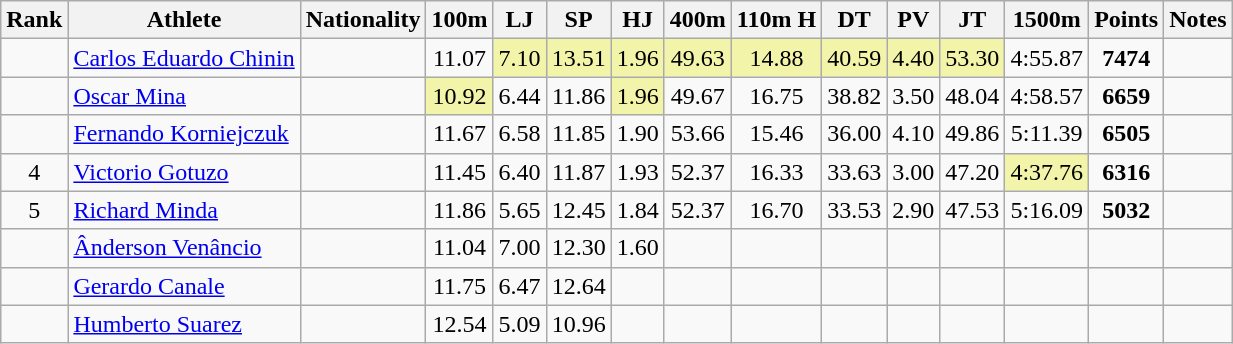<table class="wikitable sortable" style=" text-align:center;">
<tr>
<th>Rank</th>
<th>Athlete</th>
<th>Nationality</th>
<th>100m</th>
<th>LJ</th>
<th>SP</th>
<th>HJ</th>
<th>400m</th>
<th>110m H</th>
<th>DT</th>
<th>PV</th>
<th>JT</th>
<th>1500m</th>
<th>Points</th>
<th>Notes</th>
</tr>
<tr>
<td></td>
<td align=left><a href='#'>Carlos Eduardo Chinin</a></td>
<td align=left></td>
<td>11.07</td>
<td bgcolor=#F2F5A9>7.10</td>
<td bgcolor=#F2F5A9>13.51</td>
<td bgcolor=#F2F5A9>1.96</td>
<td bgcolor=#F2F5A9>49.63</td>
<td bgcolor=#F2F5A9>14.88</td>
<td bgcolor=#F2F5A9>40.59</td>
<td bgcolor=#F2F5A9>4.40</td>
<td bgcolor=#F2F5A9>53.30</td>
<td>4:55.87</td>
<td><strong>7474</strong></td>
<td></td>
</tr>
<tr>
<td></td>
<td align=left><a href='#'>Oscar Mina</a></td>
<td align=left></td>
<td bgcolor=#F2F5A9>10.92</td>
<td>6.44</td>
<td>11.86</td>
<td bgcolor=#F2F5A9>1.96</td>
<td>49.67</td>
<td>16.75</td>
<td>38.82</td>
<td>3.50</td>
<td>48.04</td>
<td>4:58.57</td>
<td><strong>6659</strong></td>
<td></td>
</tr>
<tr>
<td></td>
<td align=left><a href='#'>Fernando Korniejczuk</a></td>
<td align=left></td>
<td>11.67</td>
<td>6.58</td>
<td>11.85</td>
<td>1.90</td>
<td>53.66</td>
<td>15.46</td>
<td>36.00</td>
<td>4.10</td>
<td>49.86</td>
<td>5:11.39</td>
<td><strong>6505</strong></td>
<td></td>
</tr>
<tr>
<td>4</td>
<td align=left><a href='#'>Victorio Gotuzo</a></td>
<td align=left></td>
<td>11.45</td>
<td>6.40</td>
<td>11.87</td>
<td>1.93</td>
<td>52.37</td>
<td>16.33</td>
<td>33.63</td>
<td>3.00</td>
<td>47.20</td>
<td bgcolor=#F2F5A9>4:37.76</td>
<td><strong>6316</strong></td>
<td></td>
</tr>
<tr>
<td>5</td>
<td align=left><a href='#'>Richard Minda</a></td>
<td align=left></td>
<td>11.86</td>
<td>5.65</td>
<td>12.45</td>
<td>1.84</td>
<td>52.37</td>
<td>16.70</td>
<td>33.53</td>
<td>2.90</td>
<td>47.53</td>
<td>5:16.09</td>
<td><strong>5032</strong></td>
<td></td>
</tr>
<tr>
<td></td>
<td align=left><a href='#'>Ânderson Venâncio</a></td>
<td align=left></td>
<td>11.04</td>
<td>7.00</td>
<td>12.30</td>
<td>1.60</td>
<td></td>
<td></td>
<td></td>
<td></td>
<td></td>
<td></td>
<td><strong></strong></td>
<td></td>
</tr>
<tr>
<td></td>
<td align=left><a href='#'>Gerardo Canale</a></td>
<td align=left></td>
<td>11.75</td>
<td>6.47</td>
<td>12.64</td>
<td></td>
<td></td>
<td></td>
<td></td>
<td></td>
<td></td>
<td></td>
<td><strong></strong></td>
<td></td>
</tr>
<tr>
<td></td>
<td align=left><a href='#'>Humberto Suarez</a></td>
<td align=left></td>
<td>12.54</td>
<td>5.09</td>
<td>10.96</td>
<td></td>
<td></td>
<td></td>
<td></td>
<td></td>
<td></td>
<td></td>
<td><strong></strong></td>
<td></td>
</tr>
</table>
